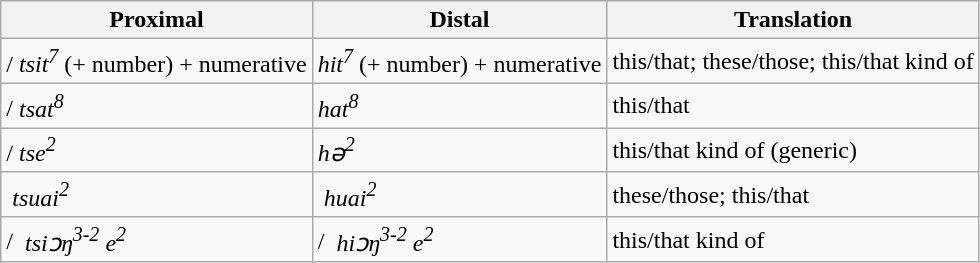<table class="wikitable">
<tr>
<th>Proximal</th>
<th>Distal</th>
<th>Translation</th>
</tr>
<tr>
<td> /  <em>tsit<sup>7</sup></em> (+ number) + numerative</td>
<td> <em>hit<sup>7</sup></em> (+ number) + numerative</td>
<td>this/that; these/those; this/that kind of</td>
</tr>
<tr>
<td> /  <em>tsat<sup>8</sup></em></td>
<td> <em>hat<sup>8</sup></em></td>
<td>this/that</td>
</tr>
<tr>
<td> /  <em>tse<sup>2</sup></em></td>
<td> <em>hə<sup>2</sup></em></td>
<td>this/that kind of (generic)</td>
</tr>
<tr>
<td> <em>tsuai<sup>2</sup></em></td>
<td> <em>huai<sup>2</sup></em></td>
<td>these/those; this/that</td>
</tr>
<tr>
<td> /  <em>tsiɔŋ<sup>3-2</sup> e<sup>2</sup></em></td>
<td> /  <em>hiɔŋ<sup>3-2</sup> e<sup>2</sup></em></td>
<td>this/that kind of</td>
</tr>
</table>
